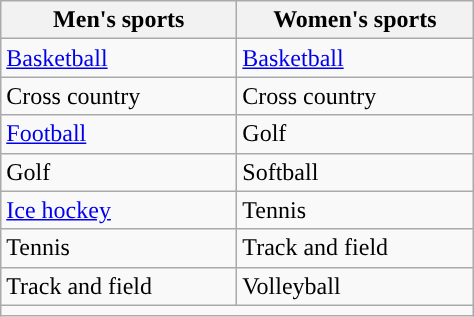<table class="wikitable">
<tr>
<th width=150px>Men's sports</th>
<th width=150px>Women's sports</th>
</tr>
<tr>
<td><a href='#'>Basketball</a></td>
<td><a href='#'>Basketball</a></td>
</tr>
<tr>
<td>Cross country</td>
<td>Cross country</td>
</tr>
<tr>
<td><a href='#'>Football</a></td>
<td>Golf</td>
</tr>
<tr>
<td>Golf</td>
<td>Softball</td>
</tr>
<tr>
<td><a href='#'>Ice hockey</a></td>
<td>Tennis</td>
</tr>
<tr>
<td>Tennis</td>
<td>Track and field</td>
</tr>
<tr>
<td>Track and field</td>
<td>Volleyball</td>
</tr>
<tr>
<td colspan="2"></td>
</tr>
</table>
